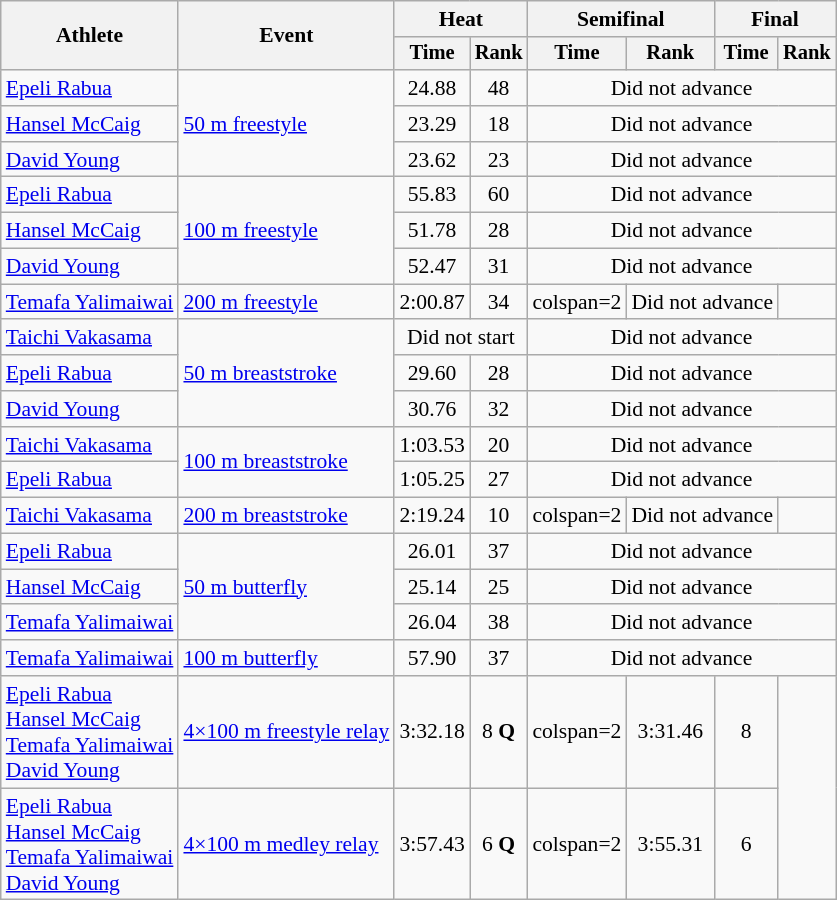<table class=wikitable style="font-size:90%; text-align:center">
<tr>
<th rowspan=2>Athlete</th>
<th rowspan=2>Event</th>
<th colspan=2>Heat</th>
<th colspan=2>Semifinal</th>
<th colspan=2>Final</th>
</tr>
<tr style=font-size:95%>
<th>Time</th>
<th>Rank</th>
<th>Time</th>
<th>Rank</th>
<th>Time</th>
<th>Rank</th>
</tr>
<tr>
<td align=left><a href='#'>Epeli Rabua</a></td>
<td align=left rowspan=3><a href='#'>50 m freestyle</a></td>
<td>24.88</td>
<td>48</td>
<td colspan=4>Did not advance</td>
</tr>
<tr>
<td align=left><a href='#'>Hansel McCaig</a></td>
<td>23.29</td>
<td>18</td>
<td colspan=4>Did not advance</td>
</tr>
<tr>
<td align=left><a href='#'>David Young</a></td>
<td>23.62</td>
<td>23</td>
<td colspan=4>Did not advance</td>
</tr>
<tr>
<td align=left><a href='#'>Epeli Rabua</a></td>
<td align=left rowspan=3><a href='#'>100 m freestyle</a></td>
<td>55.83</td>
<td>60</td>
<td colspan=4>Did not advance</td>
</tr>
<tr>
<td align=left><a href='#'>Hansel McCaig</a></td>
<td>51.78</td>
<td>28</td>
<td colspan=4>Did not advance</td>
</tr>
<tr>
<td align=left><a href='#'>David Young</a></td>
<td>52.47</td>
<td>31</td>
<td colspan=4>Did not advance</td>
</tr>
<tr>
<td align=left><a href='#'>Temafa Yalimaiwai</a></td>
<td align=left rowspan=1><a href='#'>200 m freestyle</a></td>
<td>2:00.87</td>
<td>34</td>
<td>colspan=2 </td>
<td colspan=2>Did not advance</td>
</tr>
<tr>
<td align=left><a href='#'>Taichi Vakasama</a></td>
<td align=left rowspan=3><a href='#'>50 m breaststroke</a></td>
<td colspan=2>Did not start</td>
<td colspan=4>Did not advance</td>
</tr>
<tr>
<td align=left><a href='#'>Epeli Rabua</a></td>
<td>29.60</td>
<td>28</td>
<td colspan=4>Did not advance</td>
</tr>
<tr>
<td align=left><a href='#'>David Young</a></td>
<td>30.76</td>
<td>32</td>
<td colspan=4>Did not advance</td>
</tr>
<tr>
<td align=left><a href='#'>Taichi Vakasama</a></td>
<td align=left rowspan=2><a href='#'>100 m breaststroke</a></td>
<td>1:03.53</td>
<td>20</td>
<td colspan=4>Did not advance</td>
</tr>
<tr>
<td align=left><a href='#'>Epeli Rabua</a></td>
<td>1:05.25</td>
<td>27</td>
<td colspan=4>Did not advance</td>
</tr>
<tr>
<td align=left><a href='#'>Taichi Vakasama</a></td>
<td align=left rowspan=1><a href='#'>200 m breaststroke</a></td>
<td>2:19.24</td>
<td>10</td>
<td>colspan=2 </td>
<td colspan=2>Did not advance</td>
</tr>
<tr>
<td align=left><a href='#'>Epeli Rabua</a></td>
<td align=left rowspan=3><a href='#'>50 m butterfly</a></td>
<td>26.01</td>
<td>37</td>
<td colspan=4>Did not advance</td>
</tr>
<tr>
<td align=left><a href='#'>Hansel McCaig</a></td>
<td>25.14</td>
<td>25</td>
<td colspan=4>Did not advance</td>
</tr>
<tr>
<td align=left><a href='#'>Temafa Yalimaiwai</a></td>
<td>26.04</td>
<td>38</td>
<td colspan=4>Did not advance</td>
</tr>
<tr>
<td align=left><a href='#'>Temafa Yalimaiwai</a></td>
<td align=left><a href='#'>100 m butterfly</a></td>
<td>57.90</td>
<td>37</td>
<td colspan=4>Did not advance</td>
</tr>
<tr>
<td align=left><a href='#'>Epeli Rabua</a><br><a href='#'>Hansel McCaig</a><br><a href='#'>Temafa Yalimaiwai</a><br><a href='#'>David Young</a></td>
<td align=left><a href='#'>4×100 m freestyle relay</a></td>
<td>3:32.18</td>
<td>8 <strong>Q</strong></td>
<td>colspan=2 </td>
<td>3:31.46</td>
<td>8</td>
</tr>
<tr>
<td align=left><a href='#'>Epeli Rabua</a><br><a href='#'>Hansel McCaig</a><br><a href='#'>Temafa Yalimaiwai</a><br><a href='#'>David Young</a></td>
<td align=left><a href='#'>4×100 m medley relay</a></td>
<td>3:57.43</td>
<td>6 <strong>Q</strong></td>
<td>colspan=2 </td>
<td>3:55.31</td>
<td>6</td>
</tr>
</table>
